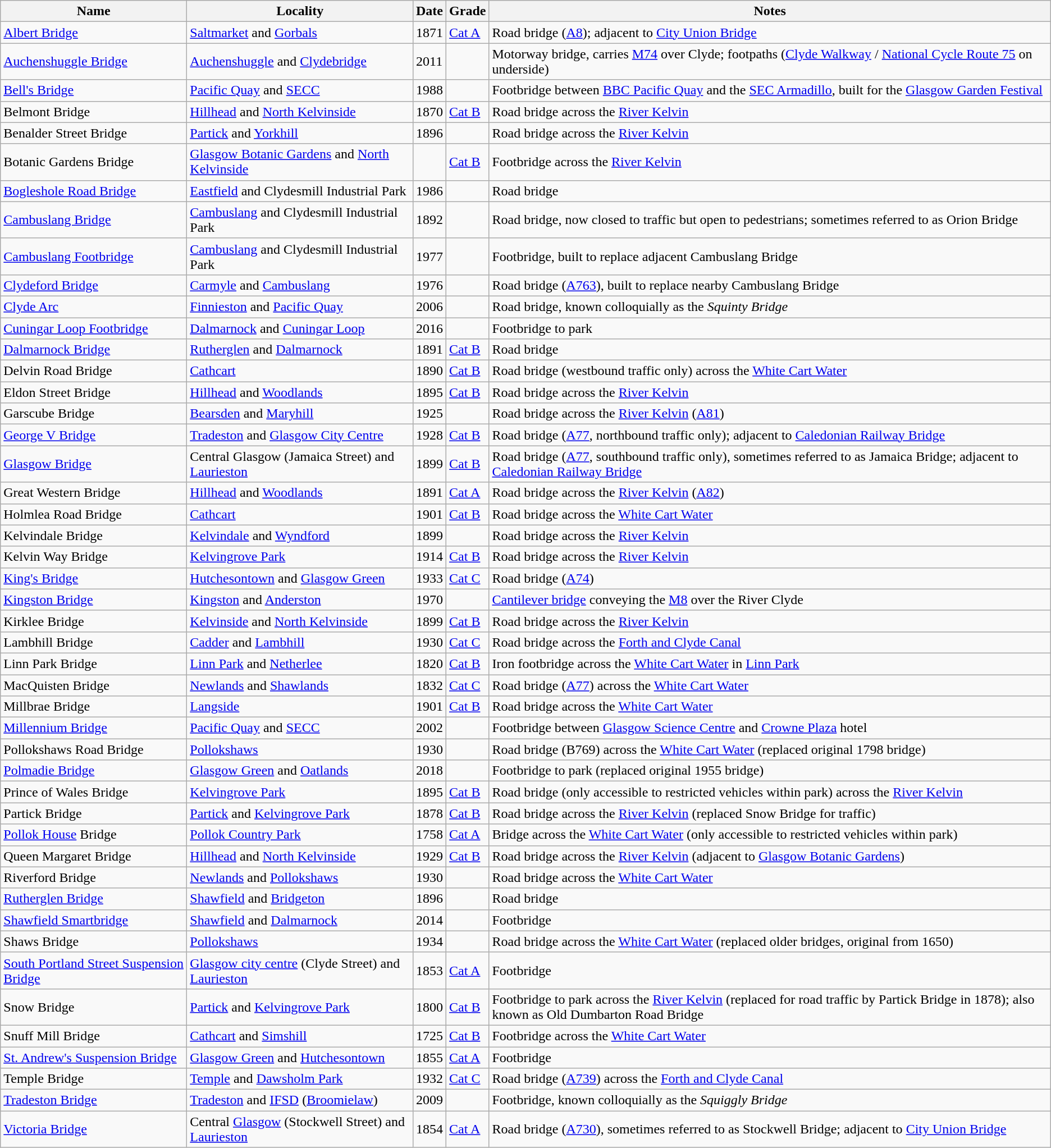<table class="wikitable sortable">
<tr>
<th>Name</th>
<th>Locality</th>
<th>Date</th>
<th>Grade</th>
<th class="unsortable">Notes</th>
</tr>
<tr>
<td><a href='#'>Albert Bridge</a></td>
<td><a href='#'>Saltmarket</a> and <a href='#'>Gorbals</a></td>
<td>1871</td>
<td><a href='#'>Cat A</a></td>
<td>Road bridge (<a href='#'>A8</a>); adjacent to <a href='#'>City Union Bridge</a></td>
</tr>
<tr>
<td><a href='#'>Auchenshuggle Bridge</a></td>
<td><a href='#'>Auchenshuggle</a> and <a href='#'>Clydebridge</a></td>
<td>2011</td>
<td></td>
<td>Motorway bridge, carries <a href='#'>M74</a> over Clyde; footpaths (<a href='#'>Clyde Walkway</a> / <a href='#'>National Cycle Route 75</a> on underside)</td>
</tr>
<tr>
<td><a href='#'>Bell's Bridge</a></td>
<td><a href='#'>Pacific Quay</a> and <a href='#'>SECC</a></td>
<td>1988</td>
<td></td>
<td>Footbridge between <a href='#'>BBC Pacific Quay</a> and the <a href='#'>SEC Armadillo</a>, built for the <a href='#'>Glasgow Garden Festival</a></td>
</tr>
<tr>
<td>Belmont Bridge</td>
<td><a href='#'>Hillhead</a> and <a href='#'>North Kelvinside</a></td>
<td>1870</td>
<td><a href='#'>Cat B</a></td>
<td>Road bridge across the <a href='#'>River Kelvin</a></td>
</tr>
<tr>
<td>Benalder Street Bridge</td>
<td><a href='#'>Partick</a> and <a href='#'>Yorkhill</a></td>
<td>1896</td>
<td></td>
<td>Road bridge across the <a href='#'>River Kelvin</a></td>
</tr>
<tr>
<td>Botanic Gardens Bridge</td>
<td><a href='#'>Glasgow Botanic Gardens</a> and <a href='#'>North Kelvinside</a></td>
<td></td>
<td><a href='#'>Cat B</a></td>
<td>Footbridge across the <a href='#'>River Kelvin</a></td>
</tr>
<tr>
<td><a href='#'>Bogleshole Road Bridge</a></td>
<td><a href='#'>Eastfield</a> and Clydesmill Industrial Park</td>
<td>1986</td>
<td></td>
<td>Road bridge</td>
</tr>
<tr>
<td><a href='#'>Cambuslang Bridge</a></td>
<td><a href='#'>Cambuslang</a> and Clydesmill Industrial Park</td>
<td>1892</td>
<td></td>
<td>Road bridge, now closed to traffic but open to pedestrians; sometimes referred to as Orion Bridge</td>
</tr>
<tr>
<td><a href='#'>Cambuslang Footbridge</a></td>
<td><a href='#'>Cambuslang</a> and Clydesmill Industrial Park</td>
<td>1977</td>
<td></td>
<td>Footbridge, built to replace adjacent Cambuslang Bridge</td>
</tr>
<tr>
<td><a href='#'>Clydeford Bridge</a></td>
<td><a href='#'>Carmyle</a> and <a href='#'>Cambuslang</a></td>
<td>1976</td>
<td></td>
<td>Road bridge (<a href='#'>A763</a>), built to replace nearby Cambuslang Bridge</td>
</tr>
<tr>
<td><a href='#'>Clyde Arc</a></td>
<td><a href='#'>Finnieston</a> and <a href='#'>Pacific Quay</a></td>
<td>2006</td>
<td></td>
<td>Road bridge, known colloquially as the <em>Squinty Bridge</em></td>
</tr>
<tr>
<td><a href='#'>Cuningar Loop Footbridge</a></td>
<td><a href='#'>Dalmarnock</a> and <a href='#'>Cuningar Loop</a></td>
<td>2016</td>
<td></td>
<td>Footbridge to park</td>
</tr>
<tr>
<td><a href='#'>Dalmarnock Bridge</a></td>
<td><a href='#'>Rutherglen</a> and <a href='#'>Dalmarnock</a></td>
<td>1891</td>
<td><a href='#'>Cat B</a></td>
<td>Road bridge</td>
</tr>
<tr>
<td>Delvin Road Bridge</td>
<td><a href='#'>Cathcart</a></td>
<td>1890</td>
<td><a href='#'>Cat B</a></td>
<td>Road bridge (westbound traffic only) across the <a href='#'>White Cart Water</a></td>
</tr>
<tr>
<td>Eldon Street Bridge</td>
<td><a href='#'>Hillhead</a> and <a href='#'>Woodlands</a></td>
<td>1895</td>
<td><a href='#'>Cat B</a></td>
<td>Road bridge across the <a href='#'>River Kelvin</a></td>
</tr>
<tr>
<td>Garscube Bridge</td>
<td><a href='#'>Bearsden</a> and <a href='#'>Maryhill</a></td>
<td>1925</td>
<td></td>
<td>Road bridge across the <a href='#'>River Kelvin</a> (<a href='#'>A81</a>)</td>
</tr>
<tr>
<td><a href='#'>George V Bridge</a></td>
<td><a href='#'>Tradeston</a> and <a href='#'>Glasgow City Centre</a></td>
<td>1928</td>
<td><a href='#'>Cat B</a></td>
<td>Road bridge (<a href='#'>A77</a>, northbound traffic only); adjacent to <a href='#'>Caledonian Railway Bridge</a></td>
</tr>
<tr>
<td><a href='#'>Glasgow Bridge</a></td>
<td>Central Glasgow (Jamaica Street) and <a href='#'>Laurieston</a></td>
<td>1899</td>
<td><a href='#'>Cat B</a></td>
<td>Road bridge (<a href='#'>A77</a>, southbound traffic only), sometimes referred to as Jamaica Bridge; adjacent to <a href='#'>Caledonian Railway Bridge</a></td>
</tr>
<tr>
<td>Great Western Bridge</td>
<td><a href='#'>Hillhead</a> and <a href='#'>Woodlands</a></td>
<td>1891</td>
<td><a href='#'>Cat A</a></td>
<td>Road bridge across the <a href='#'>River Kelvin</a> (<a href='#'>A82</a>)</td>
</tr>
<tr>
<td>Holmlea Road Bridge</td>
<td><a href='#'>Cathcart</a></td>
<td>1901</td>
<td><a href='#'>Cat B</a></td>
<td>Road bridge across the <a href='#'>White Cart Water</a></td>
</tr>
<tr>
<td>Kelvindale Bridge</td>
<td><a href='#'>Kelvindale</a> and <a href='#'>Wyndford</a></td>
<td>1899</td>
<td></td>
<td>Road bridge across the <a href='#'>River Kelvin</a></td>
</tr>
<tr>
<td>Kelvin Way Bridge</td>
<td><a href='#'>Kelvingrove Park</a></td>
<td>1914</td>
<td><a href='#'>Cat B</a></td>
<td>Road bridge across the <a href='#'>River Kelvin</a></td>
</tr>
<tr>
<td><a href='#'>King's Bridge</a></td>
<td><a href='#'>Hutchesontown</a> and <a href='#'>Glasgow Green</a></td>
<td>1933</td>
<td><a href='#'>Cat C</a></td>
<td>Road bridge (<a href='#'>A74</a>)</td>
</tr>
<tr>
<td><a href='#'>Kingston Bridge</a></td>
<td><a href='#'>Kingston</a> and <a href='#'>Anderston</a></td>
<td>1970</td>
<td></td>
<td><a href='#'>Cantilever bridge</a> conveying the <a href='#'>M8</a> over the River Clyde</td>
</tr>
<tr>
<td>Kirklee Bridge</td>
<td><a href='#'>Kelvinside</a> and <a href='#'>North Kelvinside</a></td>
<td>1899</td>
<td><a href='#'>Cat B</a></td>
<td>Road bridge across the <a href='#'>River Kelvin</a></td>
</tr>
<tr>
<td>Lambhill Bridge</td>
<td><a href='#'>Cadder</a> and <a href='#'>Lambhill</a></td>
<td>1930</td>
<td><a href='#'>Cat C</a></td>
<td>Road bridge across the <a href='#'>Forth and Clyde Canal</a></td>
</tr>
<tr>
<td>Linn Park Bridge</td>
<td><a href='#'>Linn Park</a> and <a href='#'>Netherlee</a></td>
<td>1820</td>
<td><a href='#'>Cat B</a></td>
<td>Iron footbridge across the <a href='#'>White Cart Water</a> in <a href='#'>Linn Park</a></td>
</tr>
<tr>
<td>MacQuisten Bridge</td>
<td><a href='#'>Newlands</a> and <a href='#'>Shawlands</a></td>
<td>1832</td>
<td><a href='#'>Cat C</a></td>
<td>Road bridge (<a href='#'>A77</a>) across the <a href='#'>White Cart Water</a></td>
</tr>
<tr>
<td>Millbrae Bridge</td>
<td><a href='#'>Langside</a></td>
<td>1901</td>
<td><a href='#'>Cat B</a></td>
<td>Road bridge across the <a href='#'>White Cart Water</a></td>
</tr>
<tr>
<td><a href='#'>Millennium Bridge</a></td>
<td><a href='#'>Pacific Quay</a> and <a href='#'>SECC</a></td>
<td>2002</td>
<td></td>
<td>Footbridge between <a href='#'>Glasgow Science Centre</a> and <a href='#'>Crowne Plaza</a> hotel</td>
</tr>
<tr>
<td>Pollokshaws Road Bridge</td>
<td><a href='#'>Pollokshaws</a></td>
<td>1930</td>
<td></td>
<td>Road bridge (B769) across the <a href='#'>White Cart Water</a> (replaced original 1798 bridge)</td>
</tr>
<tr>
<td><a href='#'>Polmadie Bridge</a></td>
<td><a href='#'>Glasgow Green</a> and <a href='#'>Oatlands</a></td>
<td>2018</td>
<td></td>
<td>Footbridge to park (replaced original 1955 bridge)</td>
</tr>
<tr>
<td>Prince of Wales Bridge</td>
<td><a href='#'>Kelvingrove Park</a></td>
<td>1895</td>
<td><a href='#'>Cat B</a></td>
<td>Road bridge (only accessible to restricted vehicles within park) across the <a href='#'>River Kelvin</a></td>
</tr>
<tr>
<td>Partick Bridge</td>
<td><a href='#'>Partick</a> and <a href='#'>Kelvingrove Park</a></td>
<td>1878</td>
<td><a href='#'>Cat B</a></td>
<td>Road bridge across the <a href='#'>River Kelvin</a> (replaced Snow Bridge for traffic)</td>
</tr>
<tr>
<td><a href='#'>Pollok House</a> Bridge</td>
<td><a href='#'>Pollok Country Park</a></td>
<td>1758</td>
<td><a href='#'>Cat A</a></td>
<td>Bridge across the <a href='#'>White Cart Water</a> (only accessible to restricted vehicles within park)</td>
</tr>
<tr>
<td>Queen Margaret Bridge</td>
<td><a href='#'>Hillhead</a> and <a href='#'>North Kelvinside</a></td>
<td>1929</td>
<td><a href='#'>Cat B</a></td>
<td>Road bridge across the <a href='#'>River Kelvin</a> (adjacent to <a href='#'>Glasgow Botanic Gardens</a>)</td>
</tr>
<tr>
<td>Riverford Bridge</td>
<td><a href='#'>Newlands</a> and <a href='#'>Pollokshaws</a></td>
<td>1930</td>
<td></td>
<td>Road bridge across the <a href='#'>White Cart Water</a></td>
</tr>
<tr>
<td><a href='#'>Rutherglen Bridge</a></td>
<td><a href='#'>Shawfield</a> and <a href='#'>Bridgeton</a></td>
<td>1896</td>
<td></td>
<td>Road bridge</td>
</tr>
<tr>
<td><a href='#'>Shawfield Smartbridge</a></td>
<td><a href='#'>Shawfield</a> and <a href='#'>Dalmarnock</a></td>
<td>2014</td>
<td></td>
<td>Footbridge</td>
</tr>
<tr>
<td>Shaws Bridge</td>
<td><a href='#'>Pollokshaws</a></td>
<td>1934</td>
<td></td>
<td>Road bridge across the <a href='#'>White Cart Water</a> (replaced older bridges, original from 1650)</td>
</tr>
<tr>
<td><a href='#'>South Portland Street Suspension Bridge</a></td>
<td><a href='#'>Glasgow city centre</a> (Clyde Street) and <a href='#'>Laurieston</a></td>
<td>1853</td>
<td><a href='#'>Cat A</a></td>
<td>Footbridge</td>
</tr>
<tr>
<td>Snow Bridge</td>
<td><a href='#'>Partick</a> and <a href='#'>Kelvingrove Park</a></td>
<td>1800</td>
<td><a href='#'>Cat B</a></td>
<td>Footbridge to park across the <a href='#'>River Kelvin</a> (replaced for road traffic by Partick Bridge in 1878); also known as Old Dumbarton Road Bridge</td>
</tr>
<tr>
<td>Snuff Mill Bridge</td>
<td><a href='#'>Cathcart</a> and <a href='#'>Simshill</a></td>
<td>1725</td>
<td><a href='#'>Cat B</a></td>
<td>Footbridge across the <a href='#'>White Cart Water</a></td>
</tr>
<tr>
<td><a href='#'>St. Andrew's Suspension Bridge</a></td>
<td><a href='#'>Glasgow Green</a> and <a href='#'>Hutchesontown</a></td>
<td>1855</td>
<td><a href='#'>Cat A</a></td>
<td>Footbridge</td>
</tr>
<tr>
<td>Temple Bridge</td>
<td><a href='#'>Temple</a> and <a href='#'>Dawsholm Park</a></td>
<td>1932</td>
<td><a href='#'>Cat C</a></td>
<td>Road bridge (<a href='#'>A739</a>) across the <a href='#'>Forth and Clyde Canal</a></td>
</tr>
<tr>
<td><a href='#'>Tradeston Bridge</a></td>
<td><a href='#'>Tradeston</a> and <a href='#'>IFSD</a> (<a href='#'>Broomielaw</a>)</td>
<td>2009</td>
<td></td>
<td>Footbridge, known colloquially as the <em>Squiggly Bridge</em></td>
</tr>
<tr>
<td><a href='#'>Victoria Bridge</a></td>
<td>Central <a href='#'>Glasgow</a> (Stockwell Street) and <a href='#'>Laurieston</a></td>
<td>1854</td>
<td><a href='#'>Cat A</a></td>
<td>Road bridge (<a href='#'>A730</a>), sometimes referred to as Stockwell Bridge; adjacent to <a href='#'>City Union Bridge</a></td>
</tr>
</table>
